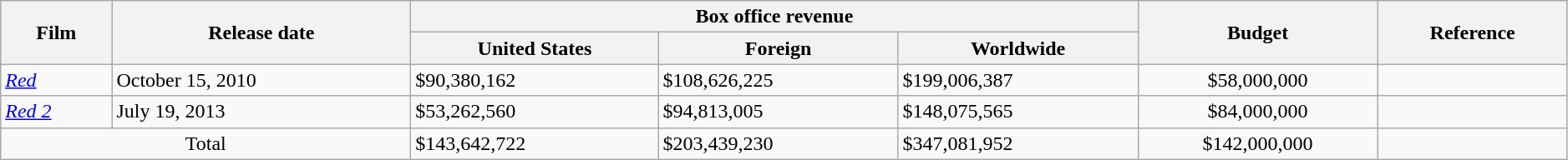<table class="wikitable" style="width:99%;">
<tr>
<th rowspan="2" style="text-align:center;"><strong>Film</strong></th>
<th rowspan="2" style="text-align:center;"><strong>Release date</strong></th>
<th colspan="3" style="text-align:center;"><strong>Box office revenue</strong></th>
<th rowspan="2" style="text-align:center;"><strong>Budget</strong></th>
<th rowspan="2" style="text-align:center;"><strong>Reference</strong></th>
</tr>
<tr>
<th style="text-align:center;"><strong>United States</strong></th>
<th style="text-align:center;"><strong>Foreign</strong></th>
<th style="text-align:center;"><strong>Worldwide</strong></th>
</tr>
<tr>
<td><em><a href='#'>Red</a></em></td>
<td>October 15, 2010</td>
<td>$90,380,162</td>
<td>$108,626,225</td>
<td>$199,006,387</td>
<td style="text-align:center;">$58,000,000</td>
<td style="text-align:center;"></td>
</tr>
<tr>
<td><em><a href='#'>Red 2</a></em></td>
<td>July 19, 2013</td>
<td>$53,262,560</td>
<td>$94,813,005</td>
<td>$148,075,565</td>
<td style="text-align:center;">$84,000,000</td>
<td style="text-align:center;"></td>
</tr>
<tr>
<td colspan="2" style="text-align:center;">Total</td>
<td>$143,642,722</td>
<td>$203,439,230</td>
<td>$347,081,952</td>
<td style="text-align:center;">$142,000,000</td>
<td></td>
</tr>
</table>
